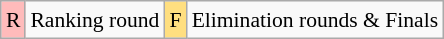<table class="wikitable" style="margin:0.5em auto; font-size:90%; line-height:1.25em;">
<tr>
<td bgcolor="#FFBBBB" align=center>R</td>
<td>Ranking round</td>
<td bgcolor="#FFDF80" align=center>F</td>
<td>Elimination rounds & Finals</td>
</tr>
</table>
